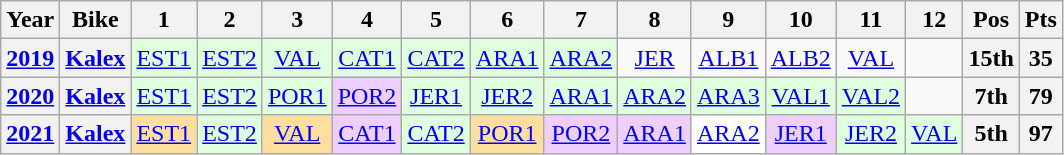<table class="wikitable" style="text-align:center">
<tr>
<th>Year</th>
<th>Bike</th>
<th>1</th>
<th>2</th>
<th>3</th>
<th>4</th>
<th>5</th>
<th>6</th>
<th>7</th>
<th>8</th>
<th>9</th>
<th>10</th>
<th>11</th>
<th>12</th>
<th>Pos</th>
<th>Pts</th>
</tr>
<tr>
<th><a href='#'>2019</a></th>
<th><a href='#'>Kalex</a></th>
<td style="background:#dfffdf;"><a href='#'>EST1</a><br></td>
<td style="background:#dfffdf;"><a href='#'>EST2</a><br></td>
<td style="background:#dfffdf;"><a href='#'>VAL</a><br></td>
<td style="background:#dfffdf;"><a href='#'>CAT1</a><br></td>
<td style="background:#dfffdf;"><a href='#'>CAT2</a><br></td>
<td style="background:#dfffdf;"><a href='#'>ARA1</a><br></td>
<td style="background:#dfffdf;"><a href='#'>ARA2</a><br></td>
<td style="background:#;"><a href='#'>JER</a></td>
<td style="background:#;"><a href='#'>ALB1</a></td>
<td style="background:#;"><a href='#'>ALB2</a></td>
<td style="background:#;"><a href='#'>VAL</a></td>
<td></td>
<th style="background:#;">15th</th>
<th style="background:#;">35</th>
</tr>
<tr>
<th><a href='#'>2020</a></th>
<th><a href='#'>Kalex</a></th>
<td style="background:#dfffdf;"><a href='#'>EST1</a><br></td>
<td style="background:#dfffdf;"><a href='#'>EST2</a><br></td>
<td style="background:#dfffdf;"><a href='#'>POR1</a><br></td>
<td style="background:#efcfff;"><a href='#'>POR2</a><br></td>
<td style="background:#dfffdf;"><a href='#'>JER1</a><br></td>
<td style="background:#dfffdf;"><a href='#'>JER2</a><br></td>
<td style="background:#dfffdf;"><a href='#'>ARA1</a><br></td>
<td style="background:#dfffdf;"><a href='#'>ARA2</a><br></td>
<td style="background:#dfffdf;"><a href='#'>ARA3</a><br></td>
<td style="background:#dfffdf;"><a href='#'>VAL1</a><br></td>
<td style="background:#dfffdf;"><a href='#'>VAL2</a><br></td>
<td></td>
<th style="background:#;">7th</th>
<th style="background:#;">79</th>
</tr>
<tr>
<th><a href='#'>2021</a></th>
<th><a href='#'>Kalex</a></th>
<td style="background:#ffdf9f;"><a href='#'>EST1</a><br></td>
<td style="background:#dfffdf;"><a href='#'>EST2</a><br></td>
<td style="background:#ffdf9f;"><a href='#'>VAL</a><br></td>
<td style="background:#efcfff;"><a href='#'>CAT1</a><br></td>
<td style="background:#dfffdf;"><a href='#'>CAT2</a><br></td>
<td style="background:#ffdf9f;"><a href='#'>POR1</a><br></td>
<td style="background:#efcfff;"><a href='#'>POR2</a><br></td>
<td style="background:#efcfff;"><a href='#'>ARA1</a><br></td>
<td style="background:#ffffff;"><a href='#'>ARA2</a><br></td>
<td style="background:#efcfff;"><a href='#'>JER1</a><br></td>
<td style="background:#dfffdf;"><a href='#'>JER2</a><br></td>
<td style="background:#dfffdf;"><a href='#'>VAL</a><br></td>
<th style="background:#;">5th</th>
<th style="background:#;">97</th>
</tr>
</table>
